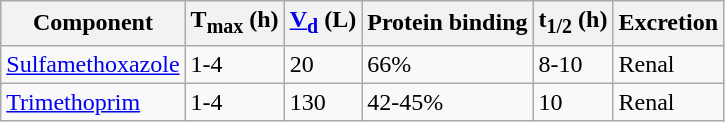<table class = wikitable>
<tr>
<th>Component</th>
<th>T<sub>max</sub> (h)</th>
<th><a href='#'>V<sub>d</sub></a> (L)</th>
<th>Protein binding</th>
<th>t<sub>1/2</sub> (h)</th>
<th>Excretion</th>
</tr>
<tr>
<td><a href='#'>Sulfamethoxazole</a></td>
<td>1-4</td>
<td>20</td>
<td>66%</td>
<td>8-10</td>
<td>Renal</td>
</tr>
<tr>
<td><a href='#'>Trimethoprim</a></td>
<td>1-4</td>
<td>130</td>
<td>42-45%</td>
<td>10</td>
<td>Renal</td>
</tr>
</table>
